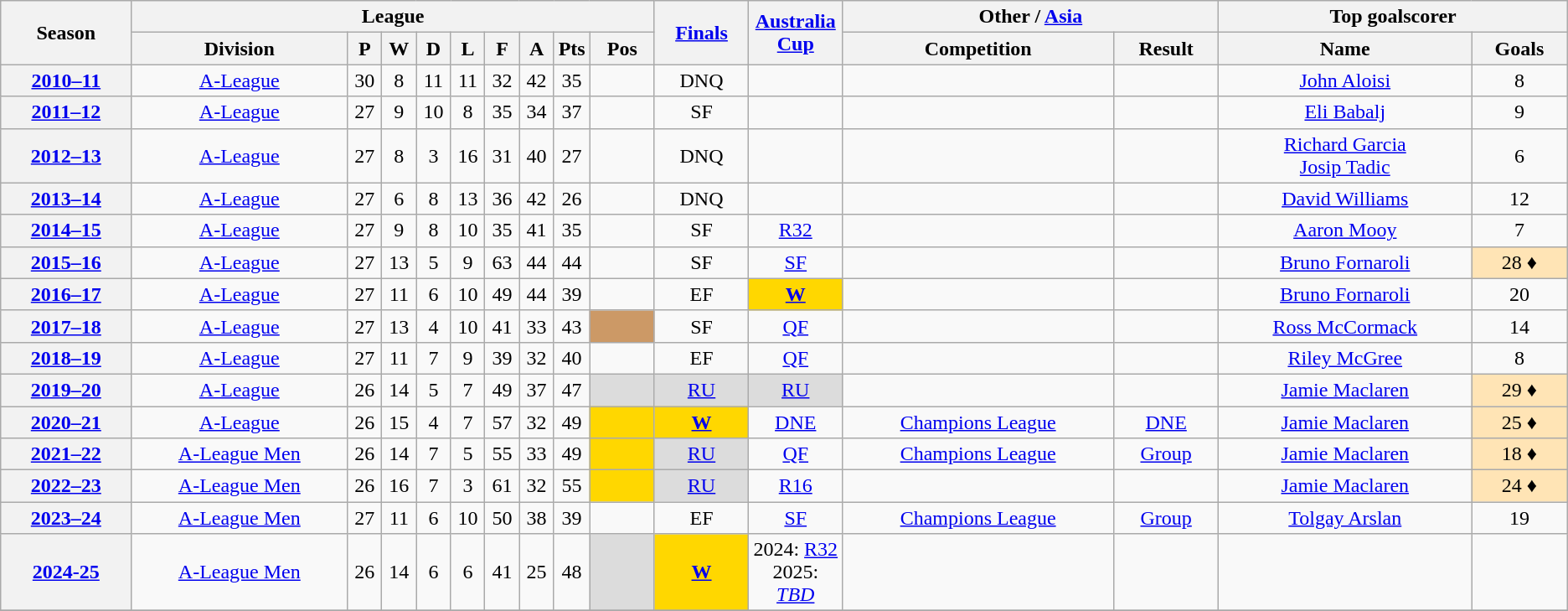<table class="wikitable sortable" style="text-align: center">
<tr class="unsortable">
<th scope="col" rowspan="2">Season</th>
<th colspan="9" scope="col">League</th>
<th rowspan="2" width=6% scope="col" class="unsortable"><a href='#'>Finals</a></th>
<th rowspan="2" width=6% scope="col" class="unsortable"><a href='#'>Australia Cup</a></th>
<th colspan="2" scope="col">Other / <a href='#'>Asia</a></th>
<th colspan="2" scope="col">Top goalscorer</th>
</tr>
<tr>
<th scope="col">Division</th>
<th width="20" scope="col">P</th>
<th width="20" scope="col">W</th>
<th width="20" scope="col">D</th>
<th width="20" scope="col">L</th>
<th width="20" scope="col">F</th>
<th width="20" scope="col">A</th>
<th width="20" scope="col">Pts</th>
<th scope="col">Pos</th>
<th scope="col">Competition</th>
<th scope="col">Result</th>
<th scope="col">Name</th>
<th scope="col">Goals</th>
</tr>
<tr>
<th><a href='#'>2010–11</a></th>
<td><a href='#'>A-League</a></td>
<td>30</td>
<td>8</td>
<td>11</td>
<td>11</td>
<td>32</td>
<td>42</td>
<td>35</td>
<td></td>
<td>DNQ</td>
<td></td>
<td></td>
<td></td>
<td><a href='#'>John Aloisi</a></td>
<td align=center>8</td>
</tr>
<tr>
<th><a href='#'>2011–12</a></th>
<td><a href='#'>A-League</a></td>
<td>27</td>
<td>9</td>
<td>10</td>
<td>8</td>
<td>35</td>
<td>34</td>
<td>37</td>
<td></td>
<td>SF</td>
<td></td>
<td></td>
<td></td>
<td><a href='#'>Eli Babalj</a></td>
<td align=center>9</td>
</tr>
<tr>
<th><a href='#'>2012–13</a></th>
<td><a href='#'>A-League</a></td>
<td>27</td>
<td>8</td>
<td>3</td>
<td>16</td>
<td>31</td>
<td>40</td>
<td>27</td>
<td></td>
<td>DNQ</td>
<td></td>
<td></td>
<td></td>
<td><a href='#'>Richard Garcia</a><br><a href='#'>Josip Tadic</a></td>
<td align=center>6</td>
</tr>
<tr>
<th><a href='#'>2013–14</a></th>
<td><a href='#'>A-League</a></td>
<td>27</td>
<td>6</td>
<td>8</td>
<td>13</td>
<td>36</td>
<td>42</td>
<td>26</td>
<td></td>
<td>DNQ</td>
<td></td>
<td></td>
<td></td>
<td><a href='#'>David Williams</a></td>
<td align=center>12</td>
</tr>
<tr>
<th><a href='#'>2014–15</a></th>
<td><a href='#'>A-League</a></td>
<td>27</td>
<td>9</td>
<td>8</td>
<td>10</td>
<td>35</td>
<td>41</td>
<td>35</td>
<td></td>
<td>SF</td>
<td><a href='#'>R32</a></td>
<td></td>
<td></td>
<td><a href='#'>Aaron Mooy</a></td>
<td align=center>7</td>
</tr>
<tr>
<th><a href='#'>2015–16</a></th>
<td><a href='#'>A-League</a></td>
<td>27</td>
<td>13</td>
<td>5</td>
<td>9</td>
<td>63</td>
<td>44</td>
<td>44</td>
<td></td>
<td>SF</td>
<td><a href='#'>SF</a></td>
<td></td>
<td></td>
<td><a href='#'>Bruno Fornaroli</a></td>
<td bgcolor=#FFE4B5 align=center>28 ♦</td>
</tr>
<tr>
<th><a href='#'>2016–17</a></th>
<td><a href='#'>A-League</a></td>
<td>27</td>
<td>11</td>
<td>6</td>
<td>10</td>
<td>49</td>
<td>44</td>
<td>39</td>
<td></td>
<td>EF</td>
<td bgcolor=gold><a href='#'><strong>W</strong></a></td>
<td></td>
<td></td>
<td><a href='#'>Bruno Fornaroli</a></td>
<td align=center>20</td>
</tr>
<tr>
<th><a href='#'>2017–18</a></th>
<td><a href='#'>A-League</a></td>
<td>27</td>
<td>13</td>
<td>4</td>
<td>10</td>
<td>41</td>
<td>33</td>
<td>43</td>
<td bgcolor=#CC9966></td>
<td>SF</td>
<td><a href='#'>QF</a></td>
<td></td>
<td></td>
<td><a href='#'>Ross McCormack</a></td>
<td align=center>14</td>
</tr>
<tr>
<th><a href='#'>2018–19</a></th>
<td><a href='#'>A-League</a></td>
<td>27</td>
<td>11</td>
<td>7</td>
<td>9</td>
<td>39</td>
<td>32</td>
<td>40</td>
<td></td>
<td>EF</td>
<td><a href='#'>QF</a></td>
<td></td>
<td></td>
<td><a href='#'>Riley McGree</a></td>
<td align=center>8</td>
</tr>
<tr>
<th><a href='#'>2019–20</a></th>
<td><a href='#'>A-League</a></td>
<td>26</td>
<td>14</td>
<td>5</td>
<td>7</td>
<td>49</td>
<td>37</td>
<td>47</td>
<td bgcolor=#DCDCDC></td>
<td bgcolor=#DCDCDC><a href='#'>RU</a></td>
<td bgcolor=#DCDCDC><a href='#'>RU</a></td>
<td></td>
<td></td>
<td><a href='#'>Jamie Maclaren</a></td>
<td bgcolor=#FFE4B5 align=center>29 ♦</td>
</tr>
<tr>
<th><a href='#'>2020–21</a></th>
<td><a href='#'>A-League</a></td>
<td>26</td>
<td>15</td>
<td>4</td>
<td>7</td>
<td>57</td>
<td>32</td>
<td>49</td>
<td bgcolor=gold><strong></strong></td>
<td bgcolor=gold><a href='#'><strong>W</strong></a></td>
<td><a href='#'>DNE</a></td>
<td><a href='#'>Champions League</a></td>
<td><a href='#'>DNE</a></td>
<td><a href='#'>Jamie Maclaren</a></td>
<td bgcolor=#FFE4B5 align=center>25  ♦</td>
</tr>
<tr>
<th><a href='#'>2021–22</a></th>
<td><a href='#'>A-League Men</a></td>
<td>26</td>
<td>14</td>
<td>7</td>
<td>5</td>
<td>55</td>
<td>33</td>
<td>49</td>
<td bgcolor=gold><strong></strong></td>
<td bgcolor=#DCDCDC><a href='#'>RU</a></td>
<td><a href='#'>QF</a></td>
<td><a href='#'>Champions League</a></td>
<td><a href='#'>Group</a></td>
<td><a href='#'>Jamie Maclaren</a></td>
<td bgcolor=#FFE4B5 align=center>18  ♦</td>
</tr>
<tr>
<th><a href='#'>2022–23</a></th>
<td><a href='#'>A-League Men</a></td>
<td>26</td>
<td>16</td>
<td>7</td>
<td>3</td>
<td>61</td>
<td>32</td>
<td>55</td>
<td bgcolor=gold><strong></strong></td>
<td bgcolor=#DCDCDC><a href='#'>RU</a></td>
<td><a href='#'>R16</a></td>
<td></td>
<td></td>
<td><a href='#'>Jamie Maclaren</a></td>
<td bgcolor=#FFE4B5 align=center>24  ♦</td>
</tr>
<tr>
<th><a href='#'>2023–24</a></th>
<td><a href='#'>A-League Men</a></td>
<td>27</td>
<td>11</td>
<td>6</td>
<td>10</td>
<td>50</td>
<td>38</td>
<td>39</td>
<td></td>
<td>EF</td>
<td><a href='#'>SF</a></td>
<td><a href='#'>Champions League</a></td>
<td><a href='#'>Group</a></td>
<td><a href='#'>Tolgay Arslan</a></td>
<td align=center>19</td>
</tr>
<tr>
<th><a href='#'>2024-25</a></th>
<td><a href='#'>A-League Men</a></td>
<td>26</td>
<td>14</td>
<td>6</td>
<td>6</td>
<td>41</td>
<td>25</td>
<td>48</td>
<td bgcolor=#DCDCDC></td>
<td bgcolor=gold><a href='#'><strong>W</strong></a></td>
<td>2024: <a href='#'>R32</a><br>2025: <em><a href='#'>TBD</a></em></td>
<td></td>
<td></td>
<td></td>
<td></td>
</tr>
<tr>
</tr>
</table>
